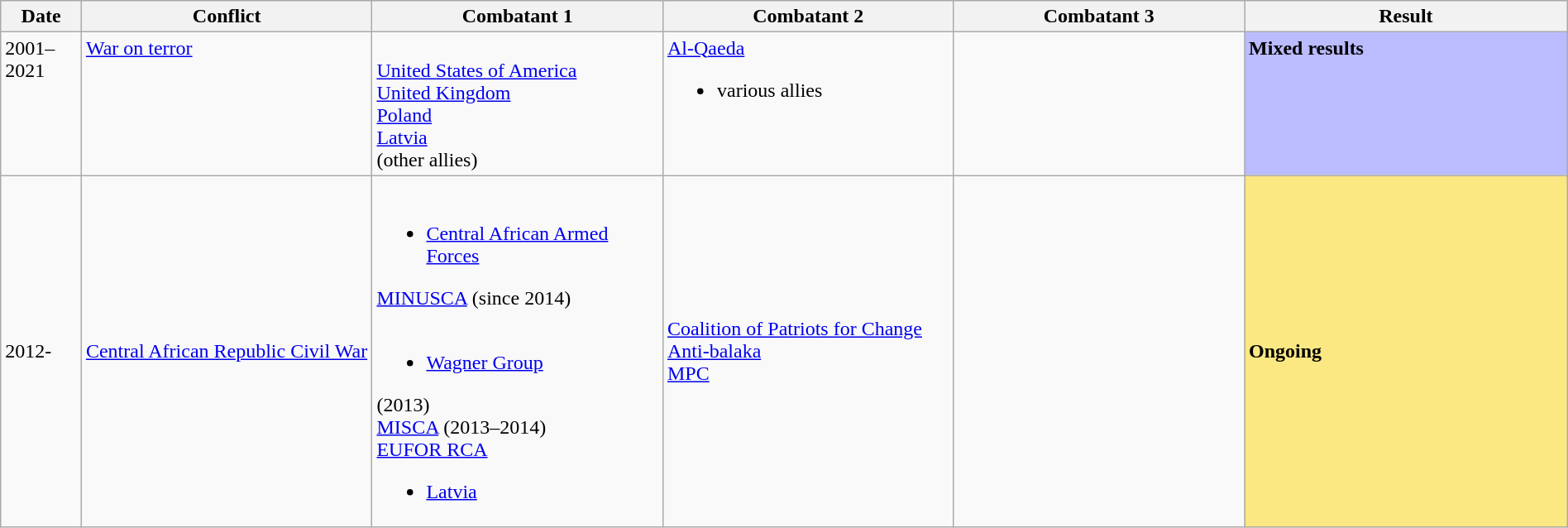<table class="wikitable" width="100%">
<tr>
<th width= "5%">Date</th>
<th width= "18%">Conflict</th>
<th width= "18%">Combatant 1</th>
<th width= "18%">Combatant 2</th>
<th width= "18%">Combatant 3</th>
<th width= "20%">Result</th>
</tr>
<tr style="vertical-align:top">
<td>2001–2021</td>
<td><a href='#'>War on terror</a></td>
<td><br> <a href='#'>United States of America</a><br> <a href='#'>United Kingdom</a><br> <a href='#'>Poland</a><br> <a href='#'>Latvia</a><br>(other allies)</td>
<td> <a href='#'>Al-Qaeda</a><br><ul><li>various allies</li></ul></td>
<td></td>
<td style="Background:#BBF"><strong>Mixed results</strong></td>
</tr>
<tr>
<td>2012-</td>
<td><a href='#'>Central African Republic Civil War</a></td>
<td><br><ul><li><a href='#'>Central African Armed Forces</a></li></ul> <a href='#'>MINUSCA</a> (since 2014)<br><br><ul><li><a href='#'>Wagner Group</a></li></ul> (2013)<br><a href='#'>MISCA</a> (2013–2014)<br> <a href='#'>EUFOR RCA</a><ul><li> <a href='#'>Latvia</a></li></ul></td>
<td> <a href='#'>Coalition of Patriots for Change</a><br> <a href='#'>Anti-balaka</a><br> <a href='#'>MPC</a></td>
<td></td>
<td Style="Background:#FCE883"><strong>Ongoing</strong></td>
</tr>
</table>
